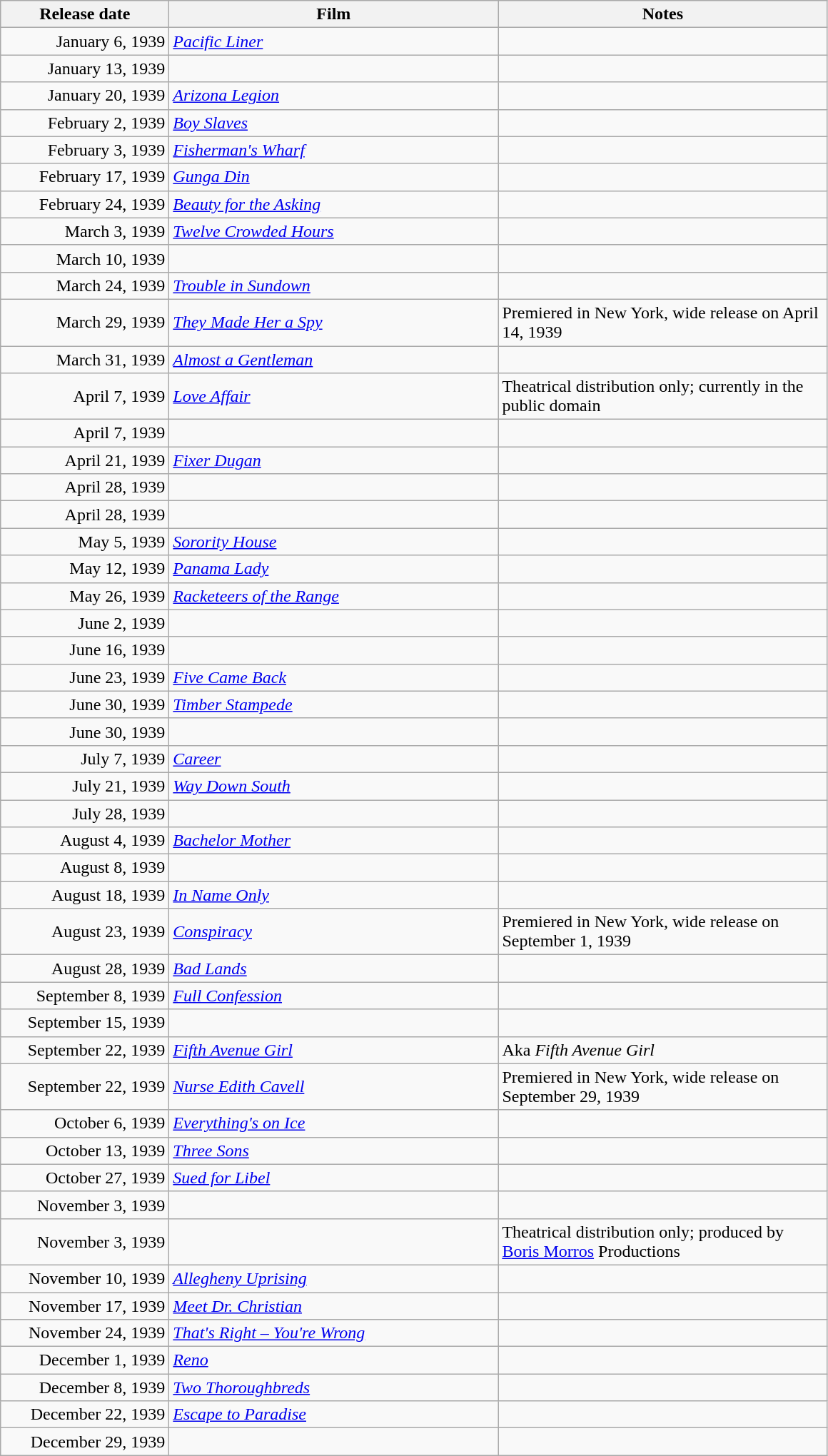<table class="wikitable sortable plainrowheaders">
<tr>
<th scope="col" style="width:150px">Release date</th>
<th scope="col" style="width:300px">Film</th>
<th scope="col" style="width:300px" class="unsortable">Notes</th>
</tr>
<tr>
<td style="text-align:right;">January 6, 1939</td>
<td><em><a href='#'>Pacific Liner</a></em></td>
<td></td>
</tr>
<tr>
<td style="text-align:right;">January 13, 1939</td>
<td><em></em></td>
<td></td>
</tr>
<tr>
<td style="text-align:right;">January 20, 1939</td>
<td><em><a href='#'>Arizona Legion</a></em></td>
<td></td>
</tr>
<tr>
<td style="text-align:right;">February 2, 1939</td>
<td><em><a href='#'>Boy Slaves</a></em></td>
<td></td>
</tr>
<tr>
<td style="text-align:right;">February 3, 1939</td>
<td><em><a href='#'>Fisherman's Wharf</a></em></td>
<td></td>
</tr>
<tr>
<td style="text-align:right;">February 17, 1939</td>
<td><em><a href='#'>Gunga Din</a></em></td>
<td></td>
</tr>
<tr>
<td style="text-align:right;">February 24, 1939</td>
<td><em><a href='#'>Beauty for the Asking</a></em></td>
<td></td>
</tr>
<tr>
<td style="text-align:right;">March 3, 1939</td>
<td><em><a href='#'>Twelve Crowded Hours</a></em></td>
<td></td>
</tr>
<tr>
<td style="text-align:right;">March 10, 1939</td>
<td><em></em></td>
<td></td>
</tr>
<tr>
<td style="text-align:right;">March 24, 1939</td>
<td><em><a href='#'>Trouble in Sundown</a></em></td>
<td></td>
</tr>
<tr>
<td style="text-align:right;">March 29, 1939</td>
<td><em><a href='#'>They Made Her a Spy</a></em></td>
<td>Premiered in New York, wide release on April 14, 1939</td>
</tr>
<tr>
<td style="text-align:right;">March 31, 1939</td>
<td><em><a href='#'>Almost a Gentleman</a></em></td>
<td></td>
</tr>
<tr>
<td style="text-align:right;">April 7, 1939</td>
<td><em><a href='#'>Love Affair</a></em></td>
<td>Theatrical distribution only; currently in the public domain</td>
</tr>
<tr>
<td style="text-align:right;">April 7, 1939</td>
<td><em></em></td>
<td></td>
</tr>
<tr>
<td style="text-align:right;">April 21, 1939</td>
<td><em><a href='#'>Fixer Dugan</a></em></td>
<td></td>
</tr>
<tr>
<td style="text-align:right;">April 28, 1939</td>
<td><em></em></td>
<td></td>
</tr>
<tr>
<td style="text-align:right;">April 28, 1939</td>
<td><em></em></td>
<td></td>
</tr>
<tr>
<td style="text-align:right;">May 5, 1939</td>
<td><em><a href='#'>Sorority House</a></em></td>
<td></td>
</tr>
<tr>
<td style="text-align:right;">May 12, 1939</td>
<td><em><a href='#'>Panama Lady</a></em></td>
<td></td>
</tr>
<tr>
<td style="text-align:right;">May 26, 1939</td>
<td><em><a href='#'>Racketeers of the Range</a></em></td>
<td></td>
</tr>
<tr>
<td style="text-align:right;">June 2, 1939</td>
<td><em></em></td>
<td></td>
</tr>
<tr>
<td style="text-align:right;">June 16, 1939</td>
<td><em></em></td>
<td></td>
</tr>
<tr>
<td style="text-align:right;">June 23, 1939</td>
<td><em><a href='#'>Five Came Back</a></em></td>
<td></td>
</tr>
<tr>
<td style="text-align:right;">June 30, 1939</td>
<td><em><a href='#'>Timber Stampede</a></em></td>
<td></td>
</tr>
<tr>
<td style="text-align:right;">June 30, 1939</td>
<td><em></em></td>
<td></td>
</tr>
<tr>
<td style="text-align:right;">July 7, 1939</td>
<td><em><a href='#'>Career</a></em></td>
<td></td>
</tr>
<tr>
<td style="text-align:right;">July 21, 1939</td>
<td><em><a href='#'>Way Down South</a></em></td>
<td></td>
</tr>
<tr>
<td style="text-align:right;">July 28, 1939</td>
<td><em></em></td>
<td></td>
</tr>
<tr>
<td style="text-align:right;">August 4, 1939</td>
<td><em><a href='#'>Bachelor Mother</a></em></td>
<td></td>
</tr>
<tr>
<td style="text-align:right;">August 8, 1939</td>
<td><em></em></td>
<td></td>
</tr>
<tr>
<td style="text-align:right;">August 18, 1939</td>
<td><em><a href='#'>In Name Only</a></em></td>
<td></td>
</tr>
<tr>
<td style="text-align:right;">August 23, 1939</td>
<td><em><a href='#'>Conspiracy</a></em></td>
<td>Premiered in New York, wide release on September 1, 1939</td>
</tr>
<tr>
<td style="text-align:right;">August 28, 1939</td>
<td><em><a href='#'>Bad Lands</a></em></td>
<td></td>
</tr>
<tr>
<td style="text-align:right;">September 8, 1939</td>
<td><em><a href='#'>Full Confession</a></em></td>
<td></td>
</tr>
<tr>
<td style="text-align:right;">September 15, 1939</td>
<td><em></em></td>
<td></td>
</tr>
<tr>
<td style="text-align:right;">September 22, 1939</td>
<td><em><a href='#'>Fifth Avenue Girl</a></em></td>
<td>Aka <em>Fifth Avenue Girl</em></td>
</tr>
<tr>
<td style="text-align:right;">September 22, 1939</td>
<td><em><a href='#'>Nurse Edith Cavell</a></em></td>
<td>Premiered in New York, wide release on September 29, 1939</td>
</tr>
<tr>
<td style="text-align:right;">October 6, 1939</td>
<td><em><a href='#'>Everything's on Ice</a></em></td>
<td></td>
</tr>
<tr>
<td style="text-align:right;">October 13, 1939</td>
<td><em><a href='#'>Three Sons</a></em></td>
<td></td>
</tr>
<tr>
<td style="text-align:right;">October 27, 1939</td>
<td><em><a href='#'>Sued for Libel</a></em></td>
<td></td>
</tr>
<tr>
<td style="text-align:right;">November 3, 1939</td>
<td><em></em></td>
<td></td>
</tr>
<tr>
<td style="text-align:right;">November 3, 1939</td>
<td><em></em></td>
<td>Theatrical distribution only; produced by <a href='#'>Boris Morros</a> Productions</td>
</tr>
<tr>
<td style="text-align:right;">November 10, 1939</td>
<td><em><a href='#'>Allegheny Uprising</a></em></td>
<td></td>
</tr>
<tr>
<td style="text-align:right;">November 17, 1939</td>
<td><em><a href='#'>Meet Dr. Christian</a></em></td>
<td></td>
</tr>
<tr>
<td style="text-align:right;">November 24, 1939</td>
<td><em><a href='#'>That's Right – You're Wrong</a></em></td>
<td></td>
</tr>
<tr>
<td style="text-align:right;">December 1, 1939</td>
<td><em><a href='#'>Reno</a></em></td>
<td></td>
</tr>
<tr>
<td style="text-align:right;">December 8, 1939</td>
<td><em><a href='#'>Two Thoroughbreds</a></em></td>
<td></td>
</tr>
<tr>
<td style="text-align:right;">December 22, 1939</td>
<td><em><a href='#'>Escape to Paradise</a></em></td>
<td></td>
</tr>
<tr>
<td style="text-align:right;">December 29, 1939</td>
<td><em></em></td>
<td></td>
</tr>
</table>
